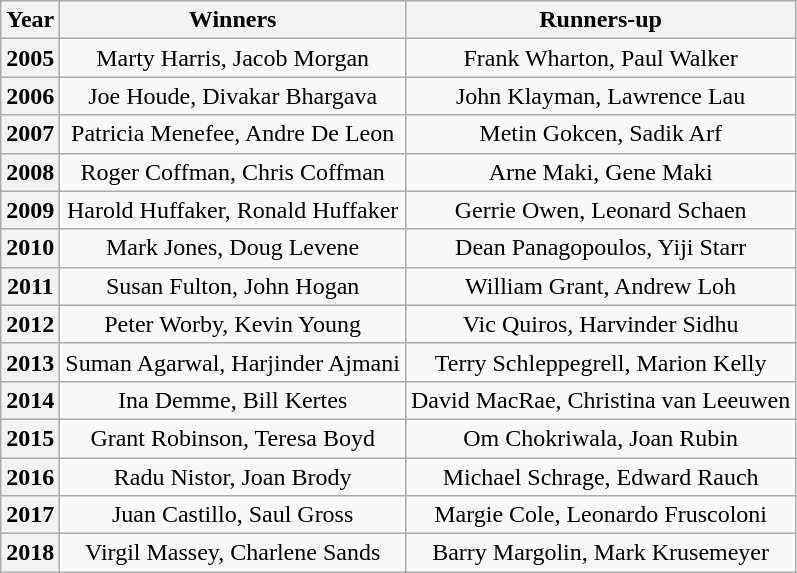<table class="sortable wikitable" style="text-align:center">
<tr>
<th>Year</th>
<th>Winners</th>
<th>Runners-up</th>
</tr>
<tr>
<th>2005</th>
<td>Marty Harris, Jacob Morgan</td>
<td>Frank Wharton, Paul Walker</td>
</tr>
<tr>
<th>2006</th>
<td>Joe Houde, Divakar Bhargava</td>
<td>John Klayman, Lawrence Lau</td>
</tr>
<tr>
<th>2007</th>
<td>Patricia Menefee, Andre De Leon</td>
<td>Metin Gokcen, Sadik Arf</td>
</tr>
<tr>
<th>2008</th>
<td>Roger Coffman, Chris Coffman</td>
<td>Arne Maki, Gene Maki</td>
</tr>
<tr>
<th>2009</th>
<td>Harold Huffaker, Ronald Huffaker</td>
<td>Gerrie Owen, Leonard Schaen</td>
</tr>
<tr>
<th>2010</th>
<td>Mark Jones, Doug Levene</td>
<td>Dean Panagopoulos, Yiji Starr</td>
</tr>
<tr>
<th>2011</th>
<td>Susan Fulton, John Hogan</td>
<td>William Grant, Andrew Loh</td>
</tr>
<tr>
<th>2012</th>
<td>Peter Worby, Kevin Young</td>
<td>Vic Quiros, Harvinder Sidhu</td>
</tr>
<tr>
<th>2013</th>
<td>Suman Agarwal, Harjinder Ajmani</td>
<td>Terry Schleppegrell, Marion Kelly</td>
</tr>
<tr>
<th>2014</th>
<td>Ina Demme, Bill Kertes</td>
<td>David MacRae, Christina van Leeuwen</td>
</tr>
<tr>
<th>2015</th>
<td>Grant Robinson, Teresa Boyd</td>
<td>Om Chokriwala, Joan Rubin</td>
</tr>
<tr>
<th>2016</th>
<td>Radu Nistor, Joan Brody</td>
<td>Michael Schrage, Edward Rauch</td>
</tr>
<tr>
<th>2017</th>
<td>Juan Castillo, Saul Gross</td>
<td>Margie Cole, Leonardo Fruscoloni</td>
</tr>
<tr>
<th>2018</th>
<td>Virgil Massey, Charlene Sands</td>
<td>Barry Margolin, Mark Krusemeyer</td>
</tr>
</table>
